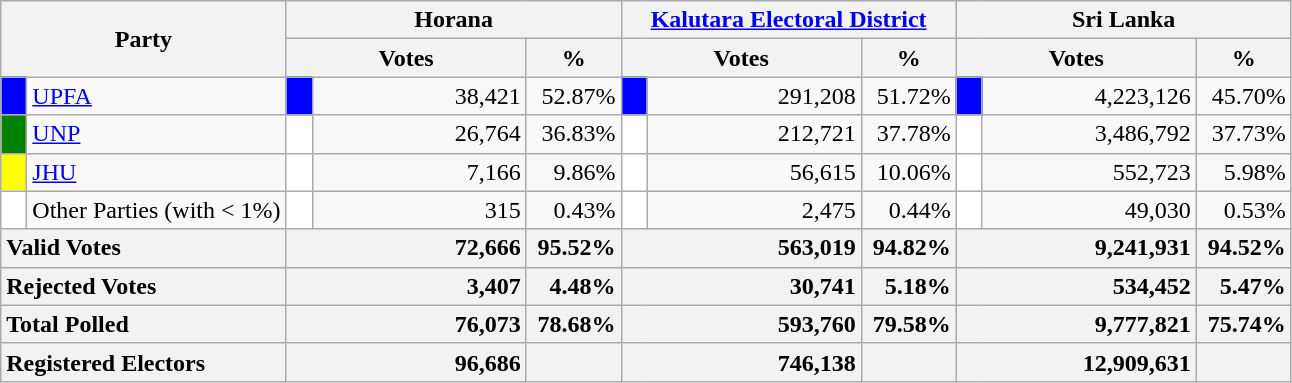<table class="wikitable">
<tr>
<th colspan="2" width="144px"rowspan="2">Party</th>
<th colspan="3" width="216px">Horana</th>
<th colspan="3" width="216px"><a href='#'>Kalutara Electoral District</a></th>
<th colspan="3" width="216px">Sri Lanka</th>
</tr>
<tr>
<th colspan="2" width="144px">Votes</th>
<th>%</th>
<th colspan="2" width="144px">Votes</th>
<th>%</th>
<th colspan="2" width="144px">Votes</th>
<th>%</th>
</tr>
<tr>
<td style="background-color:blue;" width="10px"></td>
<td style="text-align:left;"><a href='#'>UPFA</a></td>
<td style="background-color:blue;" width="10px"></td>
<td style="text-align:right;">38,421</td>
<td style="text-align:right;">52.87%</td>
<td style="background-color:blue;" width="10px"></td>
<td style="text-align:right;">291,208</td>
<td style="text-align:right;">51.72%</td>
<td style="background-color:blue;" width="10px"></td>
<td style="text-align:right;">4,223,126</td>
<td style="text-align:right;">45.70%</td>
</tr>
<tr>
<td style="background-color:green;" width="10px"></td>
<td style="text-align:left;"><a href='#'>UNP</a></td>
<td style="background-color:white;" width="10px"></td>
<td style="text-align:right;">26,764</td>
<td style="text-align:right;">36.83%</td>
<td style="background-color:white;" width="10px"></td>
<td style="text-align:right;">212,721</td>
<td style="text-align:right;">37.78%</td>
<td style="background-color:white;" width="10px"></td>
<td style="text-align:right;">3,486,792</td>
<td style="text-align:right;">37.73%</td>
</tr>
<tr>
<td style="background-color:yellow;" width="10px"></td>
<td style="text-align:left;"><a href='#'>JHU</a></td>
<td style="background-color:white;" width="10px"></td>
<td style="text-align:right;">7,166</td>
<td style="text-align:right;">9.86%</td>
<td style="background-color:white;" width="10px"></td>
<td style="text-align:right;">56,615</td>
<td style="text-align:right;">10.06%</td>
<td style="background-color:white;" width="10px"></td>
<td style="text-align:right;">552,723</td>
<td style="text-align:right;">5.98%</td>
</tr>
<tr>
<td style="background-color:white;" width="10px"></td>
<td style="text-align:left;">Other Parties (with < 1%)</td>
<td style="background-color:white;" width="10px"></td>
<td style="text-align:right;">315</td>
<td style="text-align:right;">0.43%</td>
<td style="background-color:white;" width="10px"></td>
<td style="text-align:right;">2,475</td>
<td style="text-align:right;">0.44%</td>
<td style="background-color:white;" width="10px"></td>
<td style="text-align:right;">49,030</td>
<td style="text-align:right;">0.53%</td>
</tr>
<tr>
<th colspan="2" width="144px"style="text-align:left;">Valid Votes</th>
<th style="text-align:right;"colspan="2" width="144px">72,666</th>
<th style="text-align:right;">95.52%</th>
<th style="text-align:right;"colspan="2" width="144px">563,019</th>
<th style="text-align:right;">94.82%</th>
<th style="text-align:right;"colspan="2" width="144px">9,241,931</th>
<th style="text-align:right;">94.52%</th>
</tr>
<tr>
<th colspan="2" width="144px"style="text-align:left;">Rejected Votes</th>
<th style="text-align:right;"colspan="2" width="144px">3,407</th>
<th style="text-align:right;">4.48%</th>
<th style="text-align:right;"colspan="2" width="144px">30,741</th>
<th style="text-align:right;">5.18%</th>
<th style="text-align:right;"colspan="2" width="144px">534,452</th>
<th style="text-align:right;">5.47%</th>
</tr>
<tr>
<th colspan="2" width="144px"style="text-align:left;">Total Polled</th>
<th style="text-align:right;"colspan="2" width="144px">76,073</th>
<th style="text-align:right;">78.68%</th>
<th style="text-align:right;"colspan="2" width="144px">593,760</th>
<th style="text-align:right;">79.58%</th>
<th style="text-align:right;"colspan="2" width="144px">9,777,821</th>
<th style="text-align:right;">75.74%</th>
</tr>
<tr>
<th colspan="2" width="144px"style="text-align:left;">Registered Electors</th>
<th style="text-align:right;"colspan="2" width="144px">96,686</th>
<th></th>
<th style="text-align:right;"colspan="2" width="144px">746,138</th>
<th></th>
<th style="text-align:right;"colspan="2" width="144px">12,909,631</th>
<th></th>
</tr>
</table>
